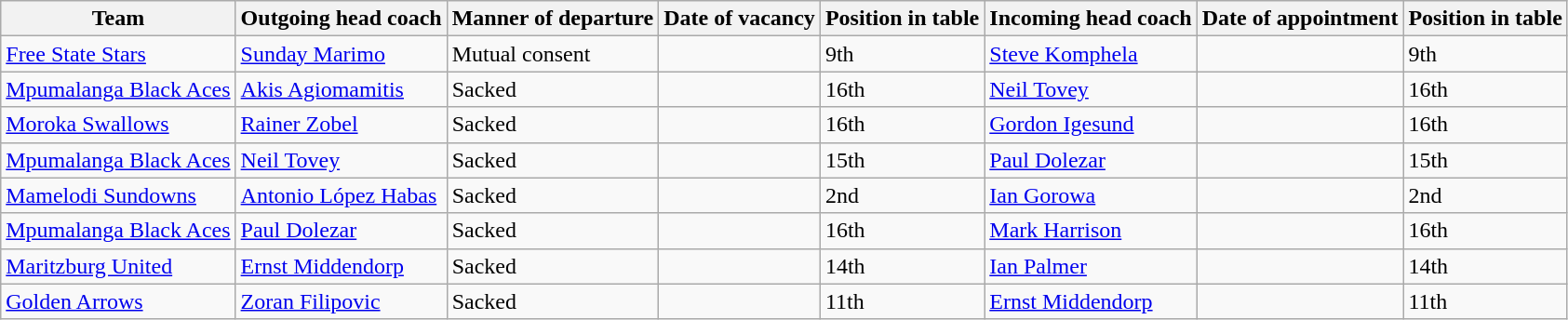<table class="wikitable sortable">
<tr>
<th>Team</th>
<th>Outgoing head coach</th>
<th>Manner of departure</th>
<th>Date of vacancy</th>
<th>Position in table</th>
<th>Incoming head coach</th>
<th>Date of appointment</th>
<th>Position in table</th>
</tr>
<tr>
<td><a href='#'>Free State Stars</a></td>
<td><a href='#'>Sunday Marimo</a></td>
<td>Mutual consent</td>
<td></td>
<td>9th</td>
<td><a href='#'>Steve Komphela</a></td>
<td></td>
<td>9th</td>
</tr>
<tr>
<td><a href='#'>Mpumalanga Black Aces</a></td>
<td><a href='#'>Akis Agiomamitis</a></td>
<td>Sacked</td>
<td></td>
<td>16th</td>
<td><a href='#'>Neil Tovey</a></td>
<td></td>
<td>16th</td>
</tr>
<tr>
<td><a href='#'>Moroka Swallows</a></td>
<td><a href='#'>Rainer Zobel</a></td>
<td>Sacked</td>
<td></td>
<td>16th</td>
<td><a href='#'>Gordon Igesund</a></td>
<td></td>
<td>16th</td>
</tr>
<tr>
<td><a href='#'>Mpumalanga Black Aces</a></td>
<td><a href='#'>Neil Tovey</a></td>
<td>Sacked</td>
<td></td>
<td>15th</td>
<td><a href='#'>Paul Dolezar</a></td>
<td></td>
<td>15th</td>
</tr>
<tr>
<td><a href='#'>Mamelodi Sundowns</a></td>
<td><a href='#'>Antonio López Habas</a></td>
<td>Sacked</td>
<td></td>
<td>2nd</td>
<td><a href='#'>Ian Gorowa</a></td>
<td></td>
<td>2nd</td>
</tr>
<tr>
<td><a href='#'>Mpumalanga Black Aces</a></td>
<td><a href='#'>Paul Dolezar</a></td>
<td>Sacked</td>
<td></td>
<td>16th</td>
<td><a href='#'>Mark Harrison</a></td>
<td></td>
<td>16th</td>
</tr>
<tr>
<td><a href='#'>Maritzburg United</a></td>
<td><a href='#'>Ernst Middendorp</a></td>
<td>Sacked</td>
<td></td>
<td>14th</td>
<td><a href='#'>Ian Palmer</a></td>
<td></td>
<td>14th</td>
</tr>
<tr>
<td><a href='#'>Golden Arrows</a></td>
<td><a href='#'>Zoran Filipovic</a></td>
<td>Sacked</td>
<td></td>
<td>11th</td>
<td><a href='#'>Ernst Middendorp</a></td>
<td></td>
<td>11th</td>
</tr>
</table>
